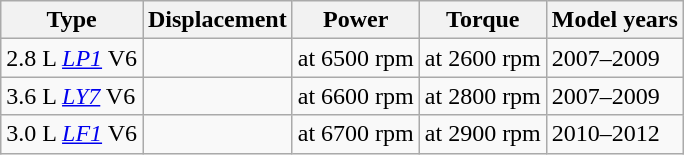<table class="wikitable">
<tr>
<th>Type</th>
<th>Displacement</th>
<th>Power</th>
<th>Torque</th>
<th>Model years</th>
</tr>
<tr>
<td>2.8 L <em><a href='#'>LP1</a></em> V6</td>
<td></td>
<td> at 6500 rpm</td>
<td> at 2600 rpm</td>
<td>2007–2009</td>
</tr>
<tr>
<td>3.6 L <em><a href='#'>LY7</a></em> V6</td>
<td></td>
<td> at 6600 rpm</td>
<td> at 2800 rpm</td>
<td>2007–2009</td>
</tr>
<tr>
<td>3.0 L <em><a href='#'>LF1</a></em> V6</td>
<td></td>
<td> at 6700 rpm</td>
<td> at 2900 rpm</td>
<td>2010–2012</td>
</tr>
</table>
